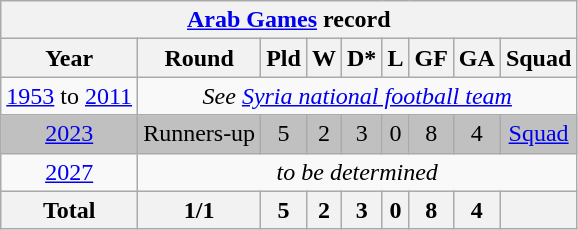<table class="wikitable" style="text-align: center;">
<tr>
<th colspan="9"><a href='#'>Arab Games</a> record</th>
</tr>
<tr>
<th>Year</th>
<th>Round</th>
<th>Pld</th>
<th>W</th>
<th>D*</th>
<th>L</th>
<th>GF</th>
<th>GA</th>
<th>Squad</th>
</tr>
<tr>
<td><a href='#'>1953</a> to <a href='#'>2011</a></td>
<td colspan=9><em>See <a href='#'>Syria national football team</a></em></td>
</tr>
<tr style="background:silver;">
<td> <a href='#'>2023</a></td>
<td>Runners-up</td>
<td>5</td>
<td>2</td>
<td>3</td>
<td>0</td>
<td>8</td>
<td>4</td>
<td><a href='#'>Squad</a></td>
</tr>
<tr>
<td> <a href='#'>2027</a></td>
<td colspan=8><em>to be determined</em></td>
</tr>
<tr>
<th><strong>Total</strong></th>
<th><strong>1/1</strong></th>
<th><strong>5</strong></th>
<th><strong>2</strong></th>
<th><strong>3</strong></th>
<th><strong>0</strong></th>
<th><strong>8</strong></th>
<th><strong>4</strong></th>
<th></th>
</tr>
</table>
